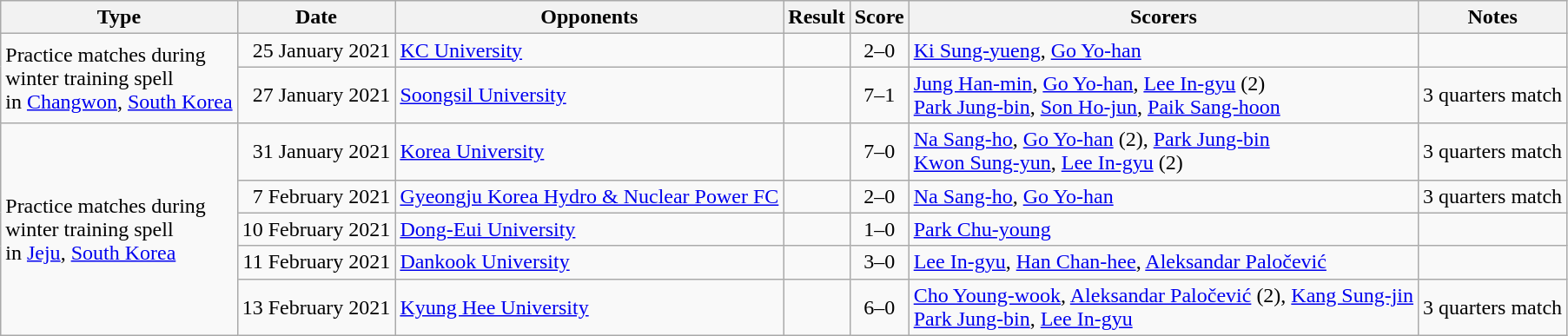<table class="wikitable" style="text-align:center">
<tr>
<th>Type</th>
<th>Date</th>
<th>Opponents</th>
<th>Result</th>
<th>Score</th>
<th>Scorers</th>
<th>Notes</th>
</tr>
<tr>
<td rowspan=2 align=left>Practice matches during<br>winter training spell <br>in <a href='#'>Changwon</a>, <a href='#'>South Korea</a></td>
<td align=right>25 January 2021</td>
<td align=left> <a href='#'>KC University</a></td>
<td></td>
<td>2–0</td>
<td align=left> <a href='#'>Ki Sung-yueng</a>,  <a href='#'>Go Yo-han</a></td>
<td></td>
</tr>
<tr>
<td align=right>27 January 2021</td>
<td align=left> <a href='#'>Soongsil University</a></td>
<td></td>
<td>7–1</td>
<td align=left> <a href='#'>Jung Han-min</a>,  <a href='#'>Go Yo-han</a>,  <a href='#'>Lee In-gyu</a> (2)<br> <a href='#'>Park Jung-bin</a>, <a href='#'>Son Ho-jun</a>,  <a href='#'>Paik Sang-hoon</a></td>
<td>3 quarters match</td>
</tr>
<tr>
<td rowspan=10 align=left>Practice matches during<br>winter training spell <br>in <a href='#'>Jeju</a>, <a href='#'>South Korea</a></td>
<td align=right>31 January 2021</td>
<td align=left> <a href='#'>Korea University</a></td>
<td></td>
<td>7–0</td>
<td align=left> <a href='#'>Na Sang-ho</a>,  <a href='#'>Go Yo-han</a> (2),  <a href='#'>Park Jung-bin</a><br> <a href='#'>Kwon Sung-yun</a>,  <a href='#'>Lee In-gyu</a> (2)</td>
<td>3 quarters match</td>
</tr>
<tr>
<td align=right>7 February 2021</td>
<td align=left> <a href='#'>Gyeongju Korea Hydro & Nuclear Power FC</a></td>
<td></td>
<td>2–0</td>
<td align=left> <a href='#'>Na Sang-ho</a>,  <a href='#'>Go Yo-han</a></td>
<td>3 quarters match</td>
</tr>
<tr>
<td align=right>10 February 2021</td>
<td align=left> <a href='#'>Dong-Eui University</a></td>
<td></td>
<td>1–0</td>
<td align=left> <a href='#'>Park Chu-young</a></td>
<td></td>
</tr>
<tr>
<td align=right>11 February 2021</td>
<td align=left> <a href='#'>Dankook University</a></td>
<td></td>
<td>3–0</td>
<td align=left> <a href='#'>Lee In-gyu</a>,  <a href='#'>Han Chan-hee</a>,  <a href='#'>Aleksandar Paločević</a></td>
<td></td>
</tr>
<tr>
<td align=right>13 February 2021</td>
<td align=left> <a href='#'>Kyung Hee University</a></td>
<td></td>
<td>6–0</td>
<td align=left> <a href='#'>Cho Young-wook</a>,  <a href='#'>Aleksandar Paločević</a> (2),  <a href='#'>Kang Sung-jin</a><br> <a href='#'>Park Jung-bin</a>,  <a href='#'>Lee In-gyu</a></td>
<td>3 quarters match</td>
</tr>
</table>
